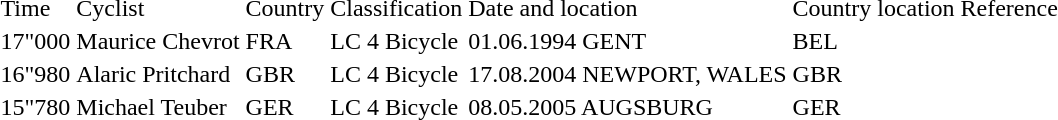<table>
<tr>
<td>Time</td>
<td>Cyclist</td>
<td>Country</td>
<td>Classification</td>
<td>Date and location</td>
<td>Country location</td>
<td>Reference</td>
</tr>
<tr --->
<td>17"000</td>
<td>Maurice Chevrot</td>
<td>FRA</td>
<td>LC 4 Bicycle</td>
<td>01.06.1994 GENT</td>
<td>BEL</td>
<td></td>
</tr>
<tr --->
<td>16"980</td>
<td>Alaric Pritchard</td>
<td>GBR</td>
<td>LC 4 Bicycle</td>
<td>17.08.2004 NEWPORT, WALES</td>
<td>GBR</td>
<td></td>
</tr>
<tr --->
<td>15"780</td>
<td>Michael Teuber</td>
<td>GER</td>
<td>LC 4 Bicycle</td>
<td>08.05.2005 AUGSBURG</td>
<td>GER</td>
<td></td>
</tr>
<tr --->
</tr>
</table>
